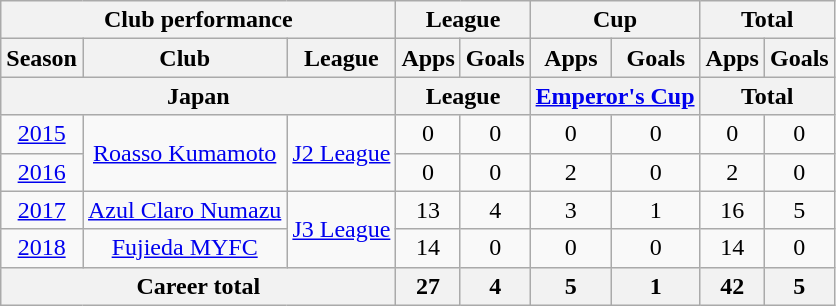<table class="wikitable" style="text-align:center">
<tr>
<th colspan=3>Club performance</th>
<th colspan=2>League</th>
<th colspan=2>Cup</th>
<th colspan=2>Total</th>
</tr>
<tr>
<th>Season</th>
<th>Club</th>
<th>League</th>
<th>Apps</th>
<th>Goals</th>
<th>Apps</th>
<th>Goals</th>
<th>Apps</th>
<th>Goals</th>
</tr>
<tr>
<th colspan=3>Japan</th>
<th colspan=2>League</th>
<th colspan=2><a href='#'>Emperor's Cup</a></th>
<th colspan=2>Total</th>
</tr>
<tr>
<td><a href='#'>2015</a></td>
<td rowspan="2"><a href='#'>Roasso Kumamoto</a></td>
<td rowspan="2"><a href='#'>J2 League</a></td>
<td>0</td>
<td>0</td>
<td>0</td>
<td>0</td>
<td>0</td>
<td>0</td>
</tr>
<tr>
<td><a href='#'>2016</a></td>
<td>0</td>
<td>0</td>
<td>2</td>
<td>0</td>
<td>2</td>
<td>0</td>
</tr>
<tr>
<td><a href='#'>2017</a></td>
<td><a href='#'>Azul Claro Numazu</a></td>
<td rowspan="2"><a href='#'>J3 League</a></td>
<td>13</td>
<td>4</td>
<td>3</td>
<td>1</td>
<td>16</td>
<td>5</td>
</tr>
<tr>
<td><a href='#'>2018</a></td>
<td rowspan="1"><a href='#'>Fujieda MYFC</a></td>
<td>14</td>
<td>0</td>
<td>0</td>
<td>0</td>
<td>14</td>
<td>0</td>
</tr>
<tr>
<th colspan=3>Career total</th>
<th>27</th>
<th>4</th>
<th>5</th>
<th>1</th>
<th>42</th>
<th>5</th>
</tr>
</table>
